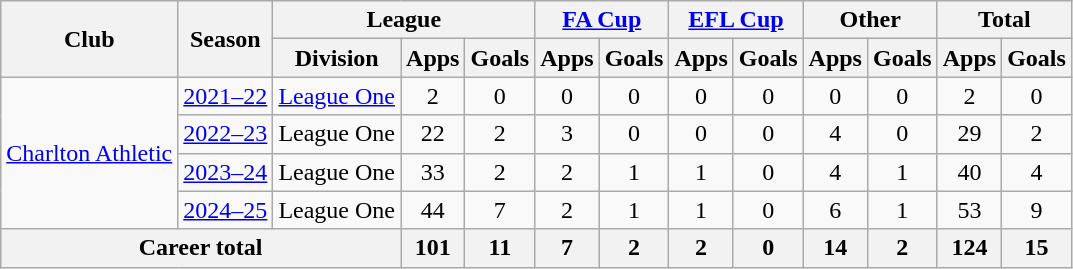<table class="wikitable" style="text-align: center;">
<tr>
<th rowspan="2">Club</th>
<th rowspan="2">Season</th>
<th colspan="3">League</th>
<th colspan="2"><a href='#'>FA Cup</a></th>
<th colspan="2"><a href='#'>EFL Cup</a></th>
<th colspan="2">Other</th>
<th colspan="2">Total</th>
</tr>
<tr>
<th>Division</th>
<th>Apps</th>
<th>Goals</th>
<th>Apps</th>
<th>Goals</th>
<th>Apps</th>
<th>Goals</th>
<th>Apps</th>
<th>Goals</th>
<th>Apps</th>
<th>Goals</th>
</tr>
<tr>
<td rowspan="4"><a href='#'>Charlton Athletic</a></td>
<td><a href='#'>2021–22</a></td>
<td><a href='#'>League One</a></td>
<td>2</td>
<td>0</td>
<td>0</td>
<td>0</td>
<td>0</td>
<td>0</td>
<td>0</td>
<td>0</td>
<td>2</td>
<td>0</td>
</tr>
<tr>
<td><a href='#'>2022–23</a></td>
<td>League One</td>
<td>22</td>
<td>2</td>
<td>3</td>
<td>0</td>
<td>0</td>
<td>0</td>
<td>4</td>
<td>0</td>
<td>29</td>
<td>2</td>
</tr>
<tr>
<td><a href='#'>2023–24</a></td>
<td>League One</td>
<td>33</td>
<td>2</td>
<td>2</td>
<td>1</td>
<td>1</td>
<td>0</td>
<td>4</td>
<td>1</td>
<td>40</td>
<td>4</td>
</tr>
<tr>
<td><a href='#'>2024–25</a></td>
<td>League One</td>
<td>44</td>
<td>7</td>
<td>2</td>
<td>1</td>
<td>1</td>
<td>0</td>
<td>6</td>
<td>1</td>
<td>53</td>
<td>9</td>
</tr>
<tr>
<th colspan="3">Career total</th>
<th>101</th>
<th>11</th>
<th>7</th>
<th>2</th>
<th>2</th>
<th>0</th>
<th>14</th>
<th>2</th>
<th>124</th>
<th>15</th>
</tr>
</table>
